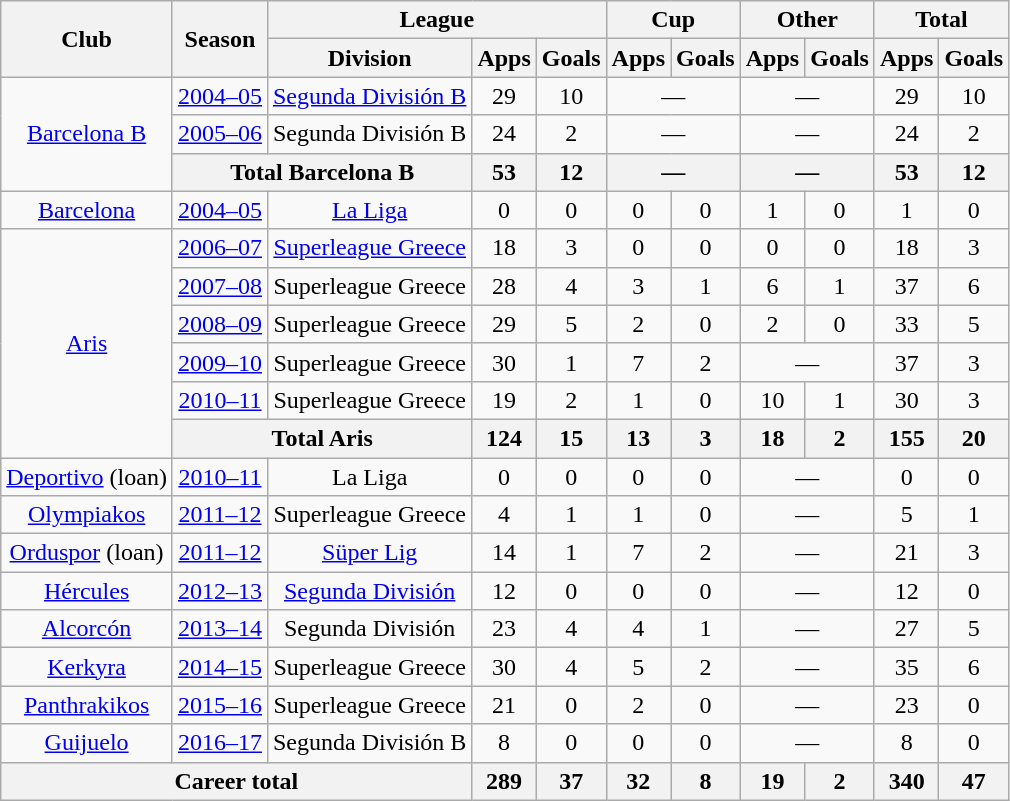<table class="wikitable" style="text-align: center;">
<tr>
<th rowspan="2">Club</th>
<th rowspan="2">Season</th>
<th colspan="3">League</th>
<th colspan="2">Cup</th>
<th colspan="2">Other</th>
<th colspan="2">Total</th>
</tr>
<tr>
<th>Division</th>
<th>Apps</th>
<th>Goals</th>
<th>Apps</th>
<th>Goals</th>
<th>Apps</th>
<th>Goals</th>
<th>Apps</th>
<th>Goals</th>
</tr>
<tr>
<td rowspan="3"><a href='#'>Barcelona B</a></td>
<td><a href='#'>2004–05</a></td>
<td><a href='#'>Segunda División B</a></td>
<td>29</td>
<td>10</td>
<td colspan="2">—</td>
<td colspan="2">—</td>
<td>29</td>
<td>10</td>
</tr>
<tr>
<td><a href='#'>2005–06</a></td>
<td>Segunda División B</td>
<td>24</td>
<td>2</td>
<td colspan="2">—</td>
<td colspan="2">—</td>
<td>24</td>
<td>2</td>
</tr>
<tr>
<th colspan="2">Total Barcelona B</th>
<th>53</th>
<th>12</th>
<th colspan="2">—</th>
<th colspan="2">—</th>
<th>53</th>
<th>12</th>
</tr>
<tr>
<td><a href='#'>Barcelona</a></td>
<td><a href='#'>2004–05</a></td>
<td><a href='#'>La Liga</a></td>
<td>0</td>
<td>0</td>
<td>0</td>
<td>0</td>
<td>1</td>
<td>0</td>
<td>1</td>
<td>0</td>
</tr>
<tr>
<td rowspan="6"><a href='#'>Aris</a></td>
<td><a href='#'>2006–07</a></td>
<td><a href='#'>Superleague Greece</a></td>
<td>18</td>
<td>3</td>
<td>0</td>
<td>0</td>
<td>0</td>
<td>0</td>
<td>18</td>
<td>3</td>
</tr>
<tr>
<td><a href='#'>2007–08</a></td>
<td>Superleague Greece</td>
<td>28</td>
<td>4</td>
<td>3</td>
<td>1</td>
<td>6</td>
<td>1</td>
<td>37</td>
<td>6</td>
</tr>
<tr>
<td><a href='#'>2008–09</a></td>
<td>Superleague Greece</td>
<td>29</td>
<td>5</td>
<td>2</td>
<td>0</td>
<td>2</td>
<td>0</td>
<td>33</td>
<td>5</td>
</tr>
<tr>
<td><a href='#'>2009–10</a></td>
<td>Superleague Greece</td>
<td>30</td>
<td>1</td>
<td>7</td>
<td>2</td>
<td colspan="2">—</td>
<td>37</td>
<td>3</td>
</tr>
<tr>
<td><a href='#'>2010–11</a></td>
<td>Superleague Greece</td>
<td>19</td>
<td>2</td>
<td>1</td>
<td>0</td>
<td>10</td>
<td>1</td>
<td>30</td>
<td>3</td>
</tr>
<tr>
<th colspan="2">Total Aris</th>
<th>124</th>
<th>15</th>
<th>13</th>
<th>3</th>
<th>18</th>
<th>2</th>
<th>155</th>
<th>20</th>
</tr>
<tr>
<td><a href='#'>Deportivo</a> (loan)</td>
<td><a href='#'>2010–11</a></td>
<td>La Liga</td>
<td>0</td>
<td>0</td>
<td>0</td>
<td>0</td>
<td colspan="2">—</td>
<td>0</td>
<td>0</td>
</tr>
<tr>
<td><a href='#'>Olympiakos</a></td>
<td><a href='#'>2011–12</a></td>
<td>Superleague Greece</td>
<td>4</td>
<td>1</td>
<td>1</td>
<td>0</td>
<td colspan="2">—</td>
<td>5</td>
<td>1</td>
</tr>
<tr>
<td><a href='#'>Orduspor</a> (loan)</td>
<td><a href='#'>2011–12</a></td>
<td><a href='#'>Süper Lig</a></td>
<td>14</td>
<td>1</td>
<td>7</td>
<td>2</td>
<td colspan="2">—</td>
<td>21</td>
<td>3</td>
</tr>
<tr>
<td><a href='#'>Hércules</a></td>
<td><a href='#'>2012–13</a></td>
<td><a href='#'>Segunda División</a></td>
<td>12</td>
<td>0</td>
<td>0</td>
<td>0</td>
<td colspan="2">—</td>
<td>12</td>
<td>0</td>
</tr>
<tr>
<td><a href='#'>Alcorcón</a></td>
<td><a href='#'>2013–14</a></td>
<td>Segunda División</td>
<td>23</td>
<td>4</td>
<td>4</td>
<td>1</td>
<td colspan="2">—</td>
<td>27</td>
<td>5</td>
</tr>
<tr>
<td><a href='#'>Kerkyra</a></td>
<td><a href='#'>2014–15</a></td>
<td>Superleague Greece</td>
<td>30</td>
<td>4</td>
<td>5</td>
<td>2</td>
<td colspan="2">—</td>
<td>35</td>
<td>6</td>
</tr>
<tr>
<td><a href='#'>Panthrakikos</a></td>
<td><a href='#'>2015–16</a></td>
<td>Superleague Greece</td>
<td>21</td>
<td>0</td>
<td>2</td>
<td>0</td>
<td colspan="2">—</td>
<td>23</td>
<td>0</td>
</tr>
<tr>
<td><a href='#'>Guijuelo</a></td>
<td><a href='#'>2016–17</a></td>
<td>Segunda División B</td>
<td>8</td>
<td>0</td>
<td>0</td>
<td>0</td>
<td colspan="2">—</td>
<td>8</td>
<td>0</td>
</tr>
<tr>
<th colspan="3">Career total</th>
<th>289</th>
<th>37</th>
<th>32</th>
<th>8</th>
<th>19</th>
<th>2</th>
<th>340</th>
<th>47</th>
</tr>
</table>
